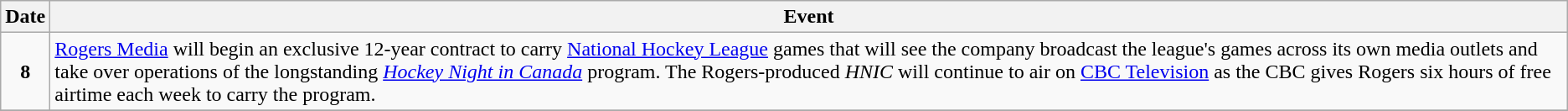<table class="wikitable">
<tr>
<th>Date</th>
<th>Event</th>
</tr>
<tr>
<td style="text-align:center;"><strong>8</strong></td>
<td><a href='#'>Rogers Media</a> will begin an exclusive 12-year contract to carry <a href='#'>National Hockey League</a> games that will see the company broadcast the league's games across its own media outlets and take over operations of the longstanding <em><a href='#'>Hockey Night in Canada</a></em> program. The Rogers-produced <em>HNIC</em> will continue to air on <a href='#'>CBC Television</a> as the CBC gives Rogers six hours of free airtime each week to carry the program.</td>
</tr>
<tr>
</tr>
</table>
